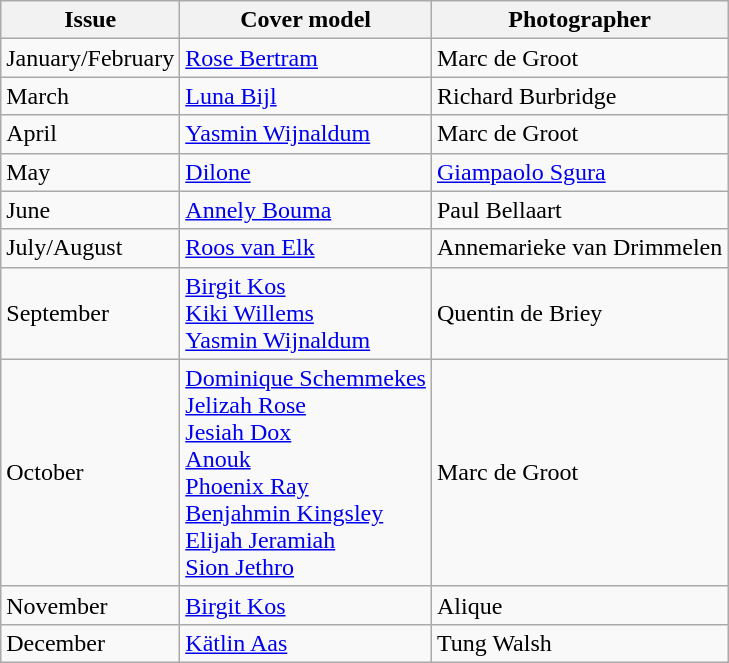<table class="sortable wikitable">
<tr>
<th>Issue</th>
<th>Cover model</th>
<th>Photographer</th>
</tr>
<tr>
<td>January/February</td>
<td><a href='#'>Rose Bertram</a></td>
<td>Marc de Groot</td>
</tr>
<tr>
<td>March</td>
<td><a href='#'>Luna Bijl</a></td>
<td>Richard Burbridge</td>
</tr>
<tr>
<td>April</td>
<td><a href='#'>Yasmin Wijnaldum</a></td>
<td>Marc de Groot</td>
</tr>
<tr>
<td>May</td>
<td><a href='#'>Dilone</a></td>
<td><a href='#'>Giampaolo Sgura</a></td>
</tr>
<tr>
<td>June</td>
<td><a href='#'>Annely Bouma</a></td>
<td>Paul Bellaart</td>
</tr>
<tr>
<td>July/August</td>
<td><a href='#'>Roos van Elk</a></td>
<td>Annemarieke van Drimmelen</td>
</tr>
<tr>
<td>September</td>
<td><a href='#'>Birgit Kos</a><br><a href='#'>Kiki Willems</a><br><a href='#'>Yasmin Wijnaldum</a></td>
<td>Quentin de Briey</td>
</tr>
<tr>
<td>October</td>
<td><a href='#'>Dominique Schemmekes</a><br><a href='#'>Jelizah Rose</a><br><a href='#'>Jesiah Dox</a><br><a href='#'>Anouk</a><br><a href='#'>Phoenix Ray</a><br><a href='#'>Benjahmin Kingsley</a><br><a href='#'>Elijah Jeramiah</a><br><a href='#'>Sion Jethro</a></td>
<td>Marc de Groot</td>
</tr>
<tr>
<td>November</td>
<td><a href='#'>Birgit Kos</a></td>
<td>Alique</td>
</tr>
<tr>
<td>December</td>
<td><a href='#'>Kätlin Aas</a></td>
<td>Tung Walsh</td>
</tr>
</table>
